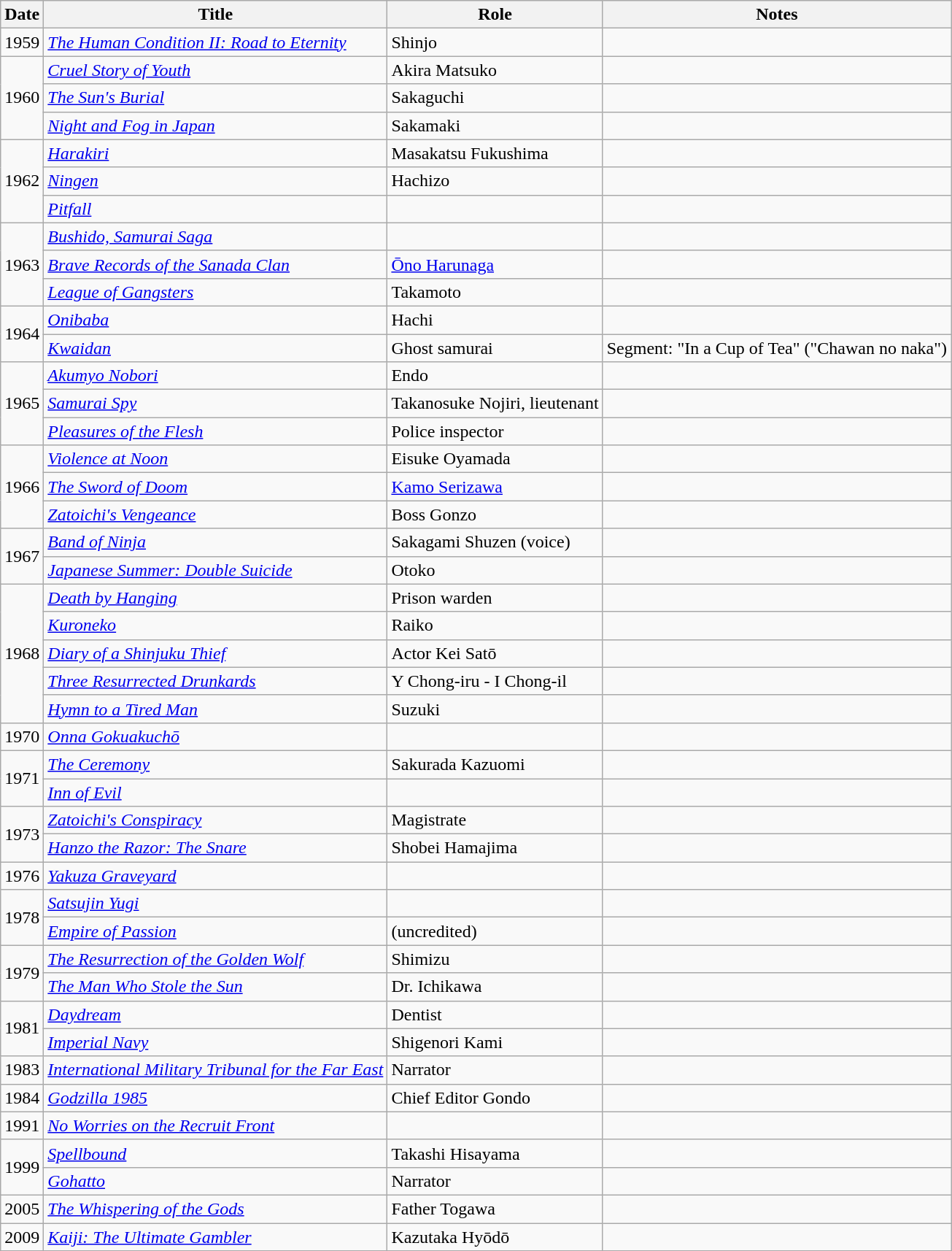<table class=wikitable>
<tr>
<th>Date</th>
<th>Title</th>
<th>Role</th>
<th>Notes</th>
</tr>
<tr>
<td>1959</td>
<td><em><a href='#'>The Human Condition II: Road to Eternity</a></em></td>
<td>Shinjo</td>
<td></td>
</tr>
<tr>
<td rowspan=3>1960</td>
<td><em><a href='#'>Cruel Story of Youth</a></em></td>
<td>Akira Matsuko</td>
<td></td>
</tr>
<tr>
<td><em><a href='#'>The Sun's Burial</a></em></td>
<td>Sakaguchi</td>
<td></td>
</tr>
<tr>
<td><em><a href='#'>Night and Fog in Japan</a></em></td>
<td>Sakamaki</td>
<td></td>
</tr>
<tr>
<td rowspan=3>1962</td>
<td><em><a href='#'>Harakiri</a></em></td>
<td>Masakatsu Fukushima</td>
<td></td>
</tr>
<tr>
<td><em><a href='#'>Ningen</a></em></td>
<td>Hachizo</td>
<td></td>
</tr>
<tr>
<td><em><a href='#'>Pitfall</a></em></td>
<td></td>
<td></td>
</tr>
<tr>
<td rowspan=3>1963</td>
<td><em><a href='#'>Bushido, Samurai Saga</a></em></td>
<td></td>
<td></td>
</tr>
<tr>
<td><em><a href='#'>Brave Records of the Sanada Clan</a></em></td>
<td><a href='#'>Ōno Harunaga</a></td>
<td></td>
</tr>
<tr>
<td><em><a href='#'>League of Gangsters</a></em></td>
<td>Takamoto</td>
<td></td>
</tr>
<tr>
<td rowspan=2>1964</td>
<td><em><a href='#'>Onibaba</a></em></td>
<td>Hachi</td>
<td></td>
</tr>
<tr>
<td><em><a href='#'>Kwaidan</a></em></td>
<td>Ghost samurai</td>
<td>Segment: "In a Cup of Tea" ("Chawan no naka")</td>
</tr>
<tr>
<td rowspan=3>1965</td>
<td><em><a href='#'>Akumyo Nobori</a></em></td>
<td>Endo</td>
<td></td>
</tr>
<tr>
<td><em><a href='#'>Samurai Spy</a></em></td>
<td>Takanosuke Nojiri, lieutenant</td>
<td></td>
</tr>
<tr>
<td><em><a href='#'>Pleasures of the Flesh</a></em></td>
<td>Police inspector</td>
<td></td>
</tr>
<tr>
<td rowspan=3>1966</td>
<td><em><a href='#'>Violence at Noon</a></em></td>
<td>Eisuke Oyamada</td>
<td></td>
</tr>
<tr>
<td><em><a href='#'>The Sword of Doom</a></em></td>
<td><a href='#'>Kamo Serizawa</a></td>
<td></td>
</tr>
<tr>
<td><em><a href='#'>Zatoichi's Vengeance</a></em></td>
<td>Boss Gonzo</td>
<td></td>
</tr>
<tr>
<td rowspan=2>1967</td>
<td><em><a href='#'>Band of Ninja</a></em></td>
<td>Sakagami Shuzen (voice)</td>
<td></td>
</tr>
<tr>
<td><em><a href='#'>Japanese Summer: Double Suicide</a></em></td>
<td>Otoko</td>
<td></td>
</tr>
<tr>
<td rowspan=5>1968</td>
<td><em><a href='#'>Death by Hanging</a></em></td>
<td>Prison warden</td>
<td></td>
</tr>
<tr>
<td><em><a href='#'>Kuroneko</a></em></td>
<td>Raiko</td>
<td></td>
</tr>
<tr>
<td><em><a href='#'>Diary of a Shinjuku Thief</a></em></td>
<td>Actor Kei Satō</td>
<td></td>
</tr>
<tr>
<td><em><a href='#'>Three Resurrected Drunkards</a></em></td>
<td>Y Chong-iru - I Chong-il</td>
<td></td>
</tr>
<tr>
<td><em><a href='#'>Hymn to a Tired Man</a></em></td>
<td>Suzuki</td>
<td></td>
</tr>
<tr>
<td>1970</td>
<td><em><a href='#'>Onna Gokuakuchō</a></em></td>
<td></td>
<td></td>
</tr>
<tr>
<td rowspan=2>1971</td>
<td><em><a href='#'>The Ceremony</a></em></td>
<td>Sakurada Kazuomi</td>
<td></td>
</tr>
<tr>
<td><em><a href='#'>Inn of Evil</a></em></td>
<td></td>
<td></td>
</tr>
<tr>
<td rowspan=2>1973</td>
<td><em><a href='#'>Zatoichi's Conspiracy</a></em></td>
<td>Magistrate</td>
<td></td>
</tr>
<tr>
<td><em><a href='#'>Hanzo the Razor: The Snare</a></em></td>
<td>Shobei Hamajima</td>
<td></td>
</tr>
<tr>
<td rowspan=1>1976</td>
<td><em><a href='#'>Yakuza Graveyard</a></em></td>
<td></td>
<td></td>
</tr>
<tr>
<td rowspan=2>1978</td>
<td><em><a href='#'>Satsujin Yugi</a></em></td>
<td></td>
<td></td>
</tr>
<tr>
<td><em><a href='#'>Empire of Passion</a></em></td>
<td>(uncredited)</td>
<td></td>
</tr>
<tr>
<td rowspan=2>1979</td>
<td><em><a href='#'>The Resurrection of the Golden Wolf</a></em></td>
<td>Shimizu</td>
<td></td>
</tr>
<tr>
<td><em><a href='#'>The Man Who Stole the Sun</a></em></td>
<td>Dr. Ichikawa</td>
<td></td>
</tr>
<tr>
<td rowspan=2>1981</td>
<td><em><a href='#'>Daydream</a></em></td>
<td>Dentist</td>
<td></td>
</tr>
<tr>
<td><em><a href='#'>Imperial Navy</a></em></td>
<td>Shigenori Kami</td>
<td></td>
</tr>
<tr>
<td>1983</td>
<td><em><a href='#'>International Military Tribunal for the Far East</a></em></td>
<td>Narrator</td>
<td></td>
</tr>
<tr>
<td>1984</td>
<td><em><a href='#'>Godzilla 1985</a></em></td>
<td>Chief Editor Gondo</td>
<td></td>
</tr>
<tr>
<td>1991</td>
<td><em><a href='#'>No Worries on the Recruit Front</a></em></td>
<td></td>
<td></td>
</tr>
<tr>
<td rowspan=2>1999</td>
<td><em><a href='#'>Spellbound</a></em></td>
<td>Takashi Hisayama</td>
<td></td>
</tr>
<tr>
<td><em><a href='#'>Gohatto</a></em></td>
<td>Narrator</td>
<td></td>
</tr>
<tr>
<td>2005</td>
<td><em><a href='#'>The Whispering of the Gods</a></em></td>
<td>Father Togawa</td>
<td></td>
</tr>
<tr>
<td>2009</td>
<td><em><a href='#'>Kaiji: The Ultimate Gambler</a></em></td>
<td>Kazutaka Hyōdō</td>
<td></td>
</tr>
<tr>
</tr>
</table>
